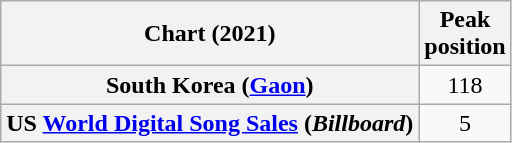<table class="wikitable sortable plainrowheaders" style="text-align:center">
<tr>
<th scope="col">Chart (2021)</th>
<th scope="col">Peak<br>position</th>
</tr>
<tr>
<th scope="row">South Korea (<a href='#'>Gaon</a>)</th>
<td>118</td>
</tr>
<tr>
<th scope="row">US <a href='#'>World Digital Song Sales</a> (<em>Billboard</em>)</th>
<td>5</td>
</tr>
</table>
